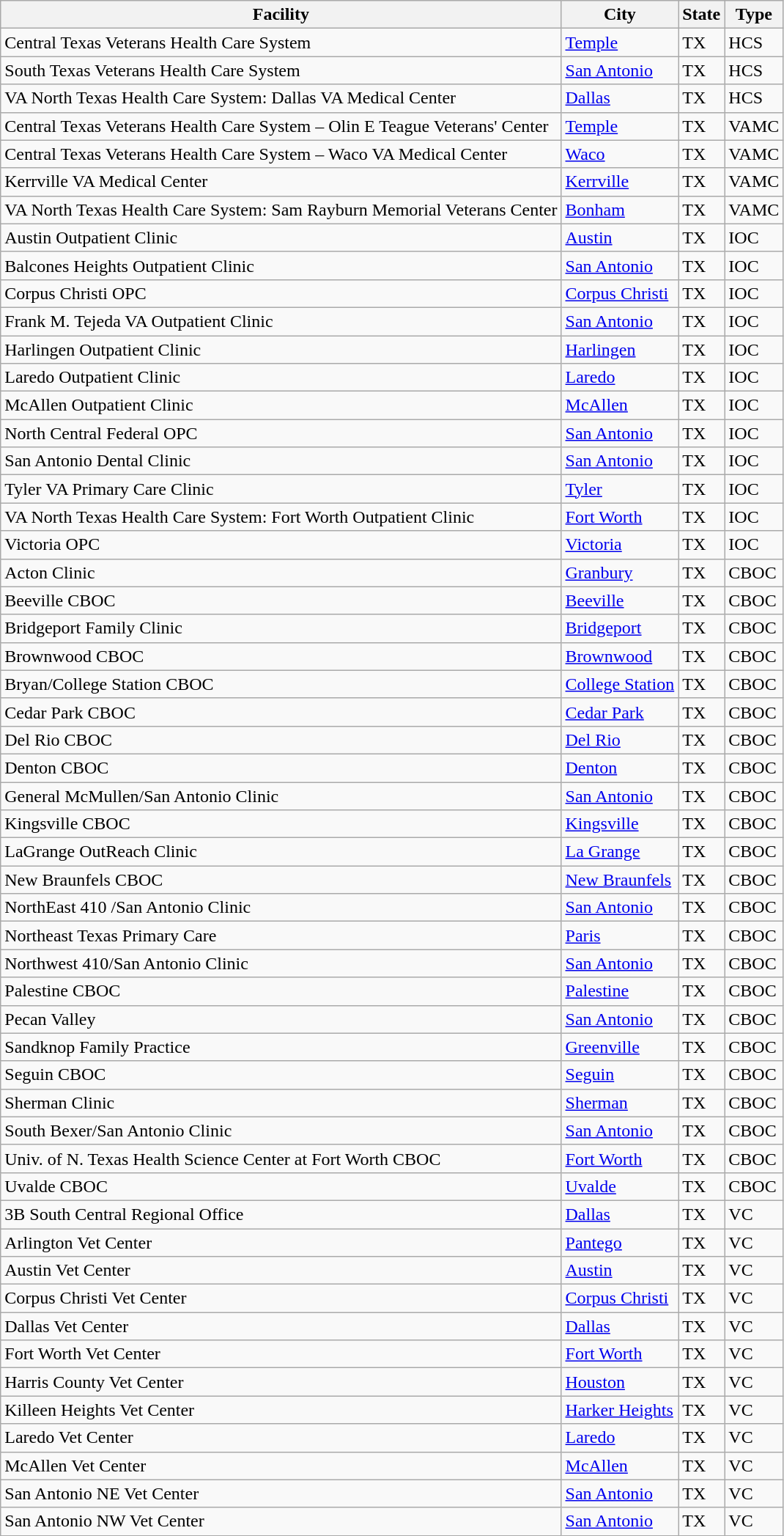<table id="VISN17" class="wikitable sortable">
<tr>
<th>Facility</th>
<th>City</th>
<th>State</th>
<th>Type</th>
</tr>
<tr>
<td>Central Texas Veterans Health Care System</td>
<td><a href='#'>Temple</a></td>
<td>TX</td>
<td>HCS</td>
</tr>
<tr>
<td>South Texas Veterans Health Care System</td>
<td><a href='#'>San Antonio</a></td>
<td>TX</td>
<td>HCS</td>
</tr>
<tr>
<td>VA North Texas Health Care System: Dallas VA Medical Center</td>
<td><a href='#'>Dallas</a></td>
<td>TX</td>
<td>HCS</td>
</tr>
<tr>
<td>Central Texas Veterans Health Care System – Olin E Teague Veterans' Center</td>
<td><a href='#'>Temple</a></td>
<td>TX</td>
<td>VAMC</td>
</tr>
<tr>
<td>Central Texas Veterans Health Care System – Waco VA Medical Center</td>
<td><a href='#'>Waco</a></td>
<td>TX</td>
<td>VAMC</td>
</tr>
<tr>
<td>Kerrville VA Medical Center</td>
<td><a href='#'>Kerrville</a></td>
<td>TX</td>
<td>VAMC</td>
</tr>
<tr>
<td>VA North Texas Health Care System: Sam Rayburn Memorial Veterans Center</td>
<td><a href='#'>Bonham</a></td>
<td>TX</td>
<td>VAMC</td>
</tr>
<tr>
<td>Austin Outpatient Clinic</td>
<td><a href='#'>Austin</a></td>
<td>TX</td>
<td>IOC</td>
</tr>
<tr>
<td>Balcones Heights Outpatient Clinic</td>
<td><a href='#'>San Antonio</a></td>
<td>TX</td>
<td>IOC</td>
</tr>
<tr>
<td>Corpus Christi OPC</td>
<td><a href='#'>Corpus Christi</a></td>
<td>TX</td>
<td>IOC</td>
</tr>
<tr>
<td>Frank M. Tejeda VA Outpatient Clinic</td>
<td><a href='#'>San Antonio</a></td>
<td>TX</td>
<td>IOC</td>
</tr>
<tr>
<td>Harlingen Outpatient Clinic</td>
<td><a href='#'>Harlingen</a></td>
<td>TX</td>
<td>IOC</td>
</tr>
<tr>
<td>Laredo Outpatient Clinic</td>
<td><a href='#'>Laredo</a></td>
<td>TX</td>
<td>IOC</td>
</tr>
<tr>
<td>McAllen Outpatient Clinic</td>
<td><a href='#'>McAllen</a></td>
<td>TX</td>
<td>IOC</td>
</tr>
<tr>
<td>North Central Federal OPC</td>
<td><a href='#'>San Antonio</a></td>
<td>TX</td>
<td>IOC</td>
</tr>
<tr>
<td>San Antonio Dental Clinic</td>
<td><a href='#'>San Antonio</a></td>
<td>TX</td>
<td>IOC</td>
</tr>
<tr>
<td>Tyler VA Primary Care Clinic</td>
<td><a href='#'>Tyler</a></td>
<td>TX</td>
<td>IOC</td>
</tr>
<tr>
<td>VA North Texas Health Care System: Fort Worth Outpatient Clinic</td>
<td><a href='#'>Fort Worth</a></td>
<td>TX</td>
<td>IOC</td>
</tr>
<tr>
<td>Victoria OPC</td>
<td><a href='#'>Victoria</a></td>
<td>TX</td>
<td>IOC</td>
</tr>
<tr>
<td>Acton Clinic</td>
<td><a href='#'>Granbury</a></td>
<td>TX</td>
<td>CBOC</td>
</tr>
<tr>
<td>Beeville CBOC</td>
<td><a href='#'>Beeville</a></td>
<td>TX</td>
<td>CBOC</td>
</tr>
<tr>
<td>Bridgeport Family Clinic</td>
<td><a href='#'>Bridgeport</a></td>
<td>TX</td>
<td>CBOC</td>
</tr>
<tr>
<td>Brownwood CBOC</td>
<td><a href='#'>Brownwood</a></td>
<td>TX</td>
<td>CBOC</td>
</tr>
<tr>
<td>Bryan/College Station CBOC</td>
<td><a href='#'>College Station</a></td>
<td>TX</td>
<td>CBOC</td>
</tr>
<tr>
<td>Cedar Park CBOC</td>
<td><a href='#'>Cedar Park</a></td>
<td>TX</td>
<td>CBOC</td>
</tr>
<tr>
<td>Del Rio CBOC</td>
<td><a href='#'>Del Rio</a></td>
<td>TX</td>
<td>CBOC</td>
</tr>
<tr>
<td>Denton CBOC</td>
<td><a href='#'>Denton</a></td>
<td>TX</td>
<td>CBOC</td>
</tr>
<tr>
<td>General McMullen/San Antonio Clinic</td>
<td><a href='#'>San Antonio</a></td>
<td>TX</td>
<td>CBOC</td>
</tr>
<tr>
<td>Kingsville CBOC</td>
<td><a href='#'>Kingsville</a></td>
<td>TX</td>
<td>CBOC</td>
</tr>
<tr>
<td>LaGrange OutReach Clinic</td>
<td><a href='#'>La Grange</a></td>
<td>TX</td>
<td>CBOC</td>
</tr>
<tr>
<td>New Braunfels CBOC</td>
<td><a href='#'>New Braunfels</a></td>
<td>TX</td>
<td>CBOC</td>
</tr>
<tr>
<td>NorthEast 410 /San Antonio Clinic</td>
<td><a href='#'>San Antonio</a></td>
<td>TX</td>
<td>CBOC</td>
</tr>
<tr>
<td>Northeast Texas Primary Care</td>
<td><a href='#'>Paris</a></td>
<td>TX</td>
<td>CBOC</td>
</tr>
<tr>
<td>Northwest 410/San Antonio Clinic</td>
<td><a href='#'>San Antonio</a></td>
<td>TX</td>
<td>CBOC</td>
</tr>
<tr>
<td>Palestine CBOC</td>
<td><a href='#'>Palestine</a></td>
<td>TX</td>
<td>CBOC</td>
</tr>
<tr>
<td>Pecan Valley</td>
<td><a href='#'>San Antonio</a></td>
<td>TX</td>
<td>CBOC</td>
</tr>
<tr>
<td>Sandknop Family Practice</td>
<td><a href='#'>Greenville</a></td>
<td>TX</td>
<td>CBOC</td>
</tr>
<tr>
<td>Seguin CBOC</td>
<td><a href='#'>Seguin</a></td>
<td>TX</td>
<td>CBOC</td>
</tr>
<tr>
<td>Sherman Clinic</td>
<td><a href='#'>Sherman</a></td>
<td>TX</td>
<td>CBOC</td>
</tr>
<tr>
<td>South Bexer/San Antonio Clinic</td>
<td><a href='#'>San Antonio</a></td>
<td>TX</td>
<td>CBOC</td>
</tr>
<tr>
<td>Univ. of N. Texas Health Science Center at Fort Worth CBOC</td>
<td><a href='#'>Fort Worth</a></td>
<td>TX</td>
<td>CBOC</td>
</tr>
<tr>
<td>Uvalde CBOC</td>
<td><a href='#'>Uvalde</a></td>
<td>TX</td>
<td>CBOC</td>
</tr>
<tr>
<td>3B South Central Regional Office</td>
<td><a href='#'>Dallas</a></td>
<td>TX</td>
<td>VC</td>
</tr>
<tr>
<td>Arlington Vet Center</td>
<td><a href='#'>Pantego</a></td>
<td>TX</td>
<td>VC</td>
</tr>
<tr>
<td>Austin Vet Center</td>
<td><a href='#'>Austin</a></td>
<td>TX</td>
<td>VC</td>
</tr>
<tr>
<td>Corpus Christi Vet Center</td>
<td><a href='#'>Corpus Christi</a></td>
<td>TX</td>
<td>VC</td>
</tr>
<tr>
<td>Dallas Vet Center</td>
<td><a href='#'>Dallas</a></td>
<td>TX</td>
<td>VC</td>
</tr>
<tr>
<td>Fort Worth Vet Center</td>
<td><a href='#'>Fort Worth</a></td>
<td>TX</td>
<td>VC</td>
</tr>
<tr>
<td>Harris County Vet Center</td>
<td><a href='#'>Houston</a></td>
<td>TX</td>
<td>VC</td>
</tr>
<tr>
<td>Killeen Heights Vet Center</td>
<td><a href='#'>Harker Heights</a></td>
<td>TX</td>
<td>VC</td>
</tr>
<tr>
<td>Laredo Vet Center</td>
<td><a href='#'>Laredo</a></td>
<td>TX</td>
<td>VC</td>
</tr>
<tr>
<td>McAllen Vet Center</td>
<td><a href='#'>McAllen</a></td>
<td>TX</td>
<td>VC</td>
</tr>
<tr>
<td>San Antonio NE Vet Center</td>
<td><a href='#'>San Antonio</a></td>
<td>TX</td>
<td>VC</td>
</tr>
<tr>
<td>San Antonio NW Vet Center</td>
<td><a href='#'>San Antonio</a></td>
<td>TX</td>
<td>VC</td>
</tr>
</table>
